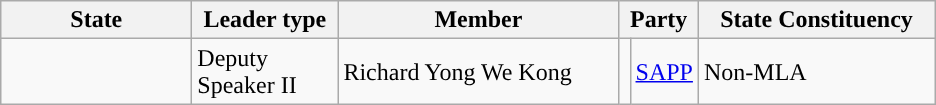<table class ="wikitable sortable">
<tr>
<th style="width:120px;">State</th>
<th style="width:90px;">Leader type</th>
<th style="width:180px;">Member</th>
<th style="width:40px;" colspan=2>Party</th>
<th style="width:150px;">State Constituency</th>
</tr>
<tr>
<td></td>
<td>Deputy Speaker II</td>
<td>Richard Yong We Kong</td>
<td style="background:"></td>
<td><a href='#'>SAPP</a></td>
<td>Non-MLA</td>
</tr>
</table>
